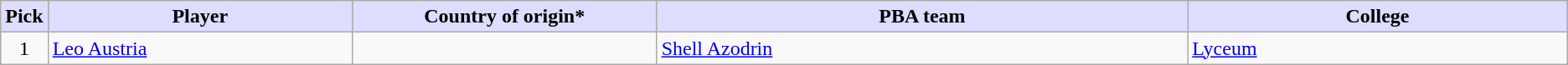<table class="wikitable">
<tr>
<th style="background:#DDDDFF;">Pick</th>
<th style="background:#DDDDFF;" width="20%">Player</th>
<th style="background:#DDDDFF;" width="20%">Country of origin*</th>
<th style="background:#DDDDFF;" width="35%">PBA team</th>
<th style="background:#DDDDFF;" width="25%">College</th>
</tr>
<tr>
<td align=center>1</td>
<td><a href='#'>Leo Austria</a></td>
<td></td>
<td><a href='#'>Shell Azodrin</a></td>
<td><a href='#'>Lyceum</a></td>
</tr>
</table>
